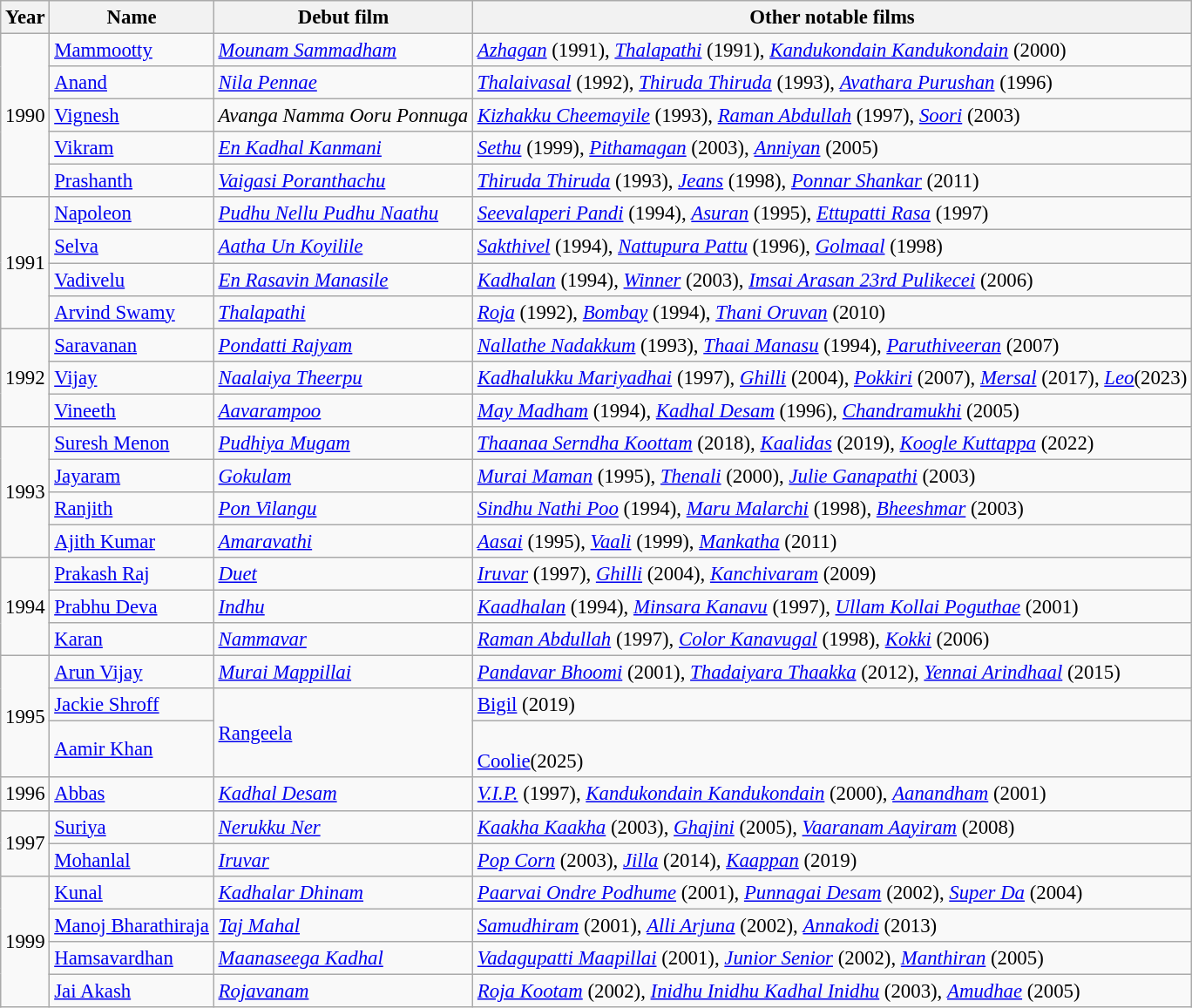<table class="wikitable sortable" style="font-size:95%;">
<tr>
<th>Year</th>
<th>Name</th>
<th>Debut film</th>
<th class=unsortable>Other notable films</th>
</tr>
<tr>
<td rowspan="5">1990</td>
<td><a href='#'>Mammootty</a></td>
<td><em><a href='#'>Mounam Sammadham</a></em></td>
<td><em><a href='#'>Azhagan</a></em> (1991), <em><a href='#'>Thalapathi</a></em> (1991), <em><a href='#'>Kandukondain Kandukondain</a></em> (2000)</td>
</tr>
<tr>
<td><a href='#'>Anand</a></td>
<td><em><a href='#'>Nila Pennae</a></em></td>
<td><em><a href='#'>Thalaivasal</a></em> (1992), <em><a href='#'>Thiruda Thiruda</a></em> (1993), <em><a href='#'>Avathara Purushan</a></em> (1996)</td>
</tr>
<tr>
<td><a href='#'>Vignesh</a></td>
<td><em>Avanga Namma Ooru Ponnuga</em></td>
<td><em><a href='#'>Kizhakku Cheemayile</a></em> (1993), <em><a href='#'>Raman Abdullah</a></em> (1997), <em><a href='#'>Soori</a></em> (2003)</td>
</tr>
<tr>
<td><a href='#'>Vikram</a></td>
<td><em><a href='#'>En Kadhal Kanmani</a></em></td>
<td><em><a href='#'>Sethu</a></em> (1999), <em><a href='#'>Pithamagan</a></em> (2003), <em><a href='#'>Anniyan</a></em> (2005)</td>
</tr>
<tr>
<td><a href='#'>Prashanth</a></td>
<td><em><a href='#'>Vaigasi Poranthachu</a></em></td>
<td><em><a href='#'>Thiruda Thiruda</a></em> (1993), <em><a href='#'>Jeans</a></em> (1998), <em><a href='#'>Ponnar Shankar</a></em> (2011)</td>
</tr>
<tr>
<td rowspan="4">1991</td>
<td><a href='#'>Napoleon</a></td>
<td><em><a href='#'>Pudhu Nellu Pudhu Naathu</a></em></td>
<td><em><a href='#'>Seevalaperi Pandi</a></em> (1994), <em><a href='#'>Asuran</a></em> (1995), <em><a href='#'>Ettupatti Rasa</a></em> (1997)</td>
</tr>
<tr>
<td><a href='#'>Selva</a></td>
<td><em><a href='#'>Aatha Un Koyilile</a></em></td>
<td><em><a href='#'>Sakthivel</a></em> (1994), <em><a href='#'>Nattupura Pattu</a></em> (1996), <em><a href='#'>Golmaal</a></em> (1998)</td>
</tr>
<tr>
<td><a href='#'>Vadivelu</a></td>
<td><em><a href='#'>En Rasavin Manasile</a></em></td>
<td><em><a href='#'>Kadhalan</a></em> (1994), <em><a href='#'>Winner</a></em> (2003), <em><a href='#'>Imsai Arasan 23rd Pulikecei</a></em> (2006)</td>
</tr>
<tr>
<td><a href='#'>Arvind Swamy</a></td>
<td><em><a href='#'>Thalapathi</a></em></td>
<td><em><a href='#'>Roja</a></em> (1992), <em><a href='#'>Bombay</a></em> (1994), <em><a href='#'>Thani Oruvan</a></em> (2010)</td>
</tr>
<tr>
<td rowspan="3">1992</td>
<td><a href='#'>Saravanan</a></td>
<td><em><a href='#'>Pondatti Rajyam</a></em></td>
<td><em><a href='#'>Nallathe Nadakkum</a></em> (1993), <em><a href='#'>Thaai Manasu</a></em> (1994), <em><a href='#'>Paruthiveeran</a></em> (2007)</td>
</tr>
<tr>
<td><a href='#'>Vijay</a></td>
<td><em><a href='#'>Naalaiya Theerpu</a></em></td>
<td><em><a href='#'>Kadhalukku Mariyadhai</a></em> (1997), <em><a href='#'>Ghilli</a></em> (2004), <em><a href='#'>Pokkiri</a></em> (2007), <em><a href='#'>Mersal</a></em> (2017), <em><a href='#'>Leo</a></em>(2023)</td>
</tr>
<tr>
<td><a href='#'>Vineeth</a></td>
<td><em><a href='#'>Aavarampoo</a></em></td>
<td><em><a href='#'>May Madham</a></em> (1994), <em><a href='#'>Kadhal Desam</a></em> (1996), <em><a href='#'>Chandramukhi</a></em> (2005)</td>
</tr>
<tr>
<td rowspan="4">1993</td>
<td><a href='#'>Suresh Menon</a></td>
<td><em><a href='#'>Pudhiya Mugam</a></em></td>
<td><em><a href='#'>Thaanaa Serndha Koottam</a></em> (2018), <em><a href='#'>Kaalidas</a></em> (2019), <em><a href='#'>Koogle Kuttappa</a></em> (2022)</td>
</tr>
<tr>
<td><a href='#'>Jayaram</a></td>
<td><em><a href='#'>Gokulam</a></em></td>
<td><em><a href='#'>Murai Maman</a></em> (1995), <em><a href='#'>Thenali</a></em> (2000), <em><a href='#'>Julie Ganapathi</a></em> (2003)</td>
</tr>
<tr>
<td><a href='#'>Ranjith</a></td>
<td><em><a href='#'>Pon Vilangu</a></em></td>
<td><em><a href='#'>Sindhu Nathi Poo</a></em> (1994), <em><a href='#'>Maru Malarchi</a></em> (1998), <em><a href='#'>Bheeshmar</a></em> (2003)</td>
</tr>
<tr>
<td><a href='#'>Ajith Kumar</a></td>
<td><em><a href='#'>Amaravathi</a></em></td>
<td><em><a href='#'>Aasai</a></em> (1995), <em><a href='#'>Vaali</a></em> (1999), <em><a href='#'>Mankatha</a></em> (2011)</td>
</tr>
<tr>
<td rowspan="3">1994</td>
<td><a href='#'>Prakash Raj</a></td>
<td><em><a href='#'>Duet</a></em></td>
<td><em><a href='#'>Iruvar</a></em> (1997), <em><a href='#'>Ghilli</a></em> (2004), <em><a href='#'>Kanchivaram</a></em> (2009)</td>
</tr>
<tr>
<td><a href='#'>Prabhu Deva</a></td>
<td><em><a href='#'>Indhu</a></em></td>
<td><em><a href='#'>Kaadhalan</a></em> (1994), <em><a href='#'>Minsara Kanavu</a></em> (1997), <em><a href='#'>Ullam Kollai Poguthae</a></em> (2001)</td>
</tr>
<tr>
<td><a href='#'>Karan</a></td>
<td><em><a href='#'>Nammavar</a></em></td>
<td><em><a href='#'>Raman Abdullah</a></em> (1997), <em><a href='#'>Color Kanavugal</a></em> (1998), <em><a href='#'>Kokki</a></em> (2006)</td>
</tr>
<tr>
<td rowspan="3">1995</td>
<td><a href='#'>Arun Vijay</a></td>
<td><em><a href='#'>Murai Mappillai</a></em></td>
<td><em><a href='#'>Pandavar Bhoomi</a></em> (2001), <em><a href='#'>Thadaiyara Thaakka</a></em> (2012), <em><a href='#'>Yennai Arindhaal</a></em> (2015)</td>
</tr>
<tr>
<td><a href='#'>Jackie Shroff</a></td>
<td rowspan="2"><a href='#'>Rangeela</a></td>
<td><a href='#'>Bigil</a> (2019)</td>
</tr>
<tr>
<td><a href='#'>Aamir Khan</a></td>
<td><br><a href='#'>Coolie</a>(2025)</td>
</tr>
<tr>
<td>1996</td>
<td><a href='#'>Abbas</a></td>
<td><em><a href='#'>Kadhal Desam</a></em></td>
<td><em><a href='#'>V.I.P.</a></em> (1997), <em><a href='#'>Kandukondain Kandukondain</a></em> (2000), <em><a href='#'>Aanandham</a></em> (2001)</td>
</tr>
<tr>
<td rowspan="2">1997</td>
<td><a href='#'>Suriya</a></td>
<td><em><a href='#'>Nerukku Ner</a></em></td>
<td><em><a href='#'>Kaakha Kaakha</a></em> (2003), <em><a href='#'>Ghajini</a></em> (2005), <em><a href='#'>Vaaranam Aayiram</a></em> (2008)</td>
</tr>
<tr>
<td><a href='#'>Mohanlal</a></td>
<td><em><a href='#'>Iruvar</a></em></td>
<td><em><a href='#'>Pop Corn</a></em> (2003), <em><a href='#'>Jilla</a></em> (2014)<em>, <a href='#'>Kaappan</a></em> (2019)</td>
</tr>
<tr>
<td rowspan="4">1999</td>
<td><a href='#'>Kunal</a></td>
<td><em><a href='#'>Kadhalar Dhinam</a></em></td>
<td><em><a href='#'>Paarvai Ondre Podhume</a></em> (2001), <em><a href='#'>Punnagai Desam</a></em> (2002), <em><a href='#'>Super Da</a></em> (2004)</td>
</tr>
<tr>
<td><a href='#'>Manoj Bharathiraja</a></td>
<td><em><a href='#'>Taj Mahal</a></em></td>
<td><em><a href='#'>Samudhiram</a></em> (2001), <em><a href='#'>Alli Arjuna</a></em> (2002), <em><a href='#'>Annakodi</a></em> (2013)</td>
</tr>
<tr>
<td><a href='#'>Hamsavardhan</a></td>
<td><em><a href='#'>Maanaseega Kadhal</a></em></td>
<td><em><a href='#'>Vadagupatti Maapillai</a></em> (2001), <em><a href='#'>Junior Senior</a></em> (2002), <em><a href='#'>Manthiran</a></em> (2005)</td>
</tr>
<tr>
<td><a href='#'>Jai Akash</a></td>
<td><em><a href='#'>Rojavanam</a></em></td>
<td><em><a href='#'>Roja Kootam</a></em> (2002), <em><a href='#'>Inidhu Inidhu Kadhal Inidhu</a></em> (2003), <em><a href='#'>Amudhae</a></em> (2005)</td>
</tr>
</table>
